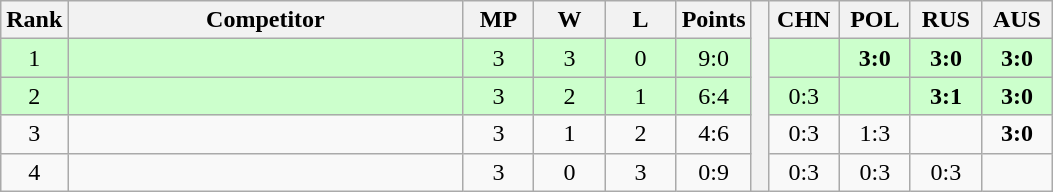<table class="wikitable" style="text-align:center">
<tr>
<th>Rank</th>
<th style="width:16em">Competitor</th>
<th style="width:2.5em">MP</th>
<th style="width:2.5em">W</th>
<th style="width:2.5em">L</th>
<th>Points</th>
<th rowspan="5"> </th>
<th style="width:2.5em">CHN</th>
<th style="width:2.5em">POL</th>
<th style="width:2.5em">RUS</th>
<th style="width:2.5em">AUS</th>
</tr>
<tr style="background:#cfc;">
<td>1</td>
<td style="text-align:left"></td>
<td>3</td>
<td>3</td>
<td>0</td>
<td>9:0</td>
<td></td>
<td><strong>3:0</strong></td>
<td><strong>3:0</strong></td>
<td><strong>3:0</strong></td>
</tr>
<tr style="background:#cfc;">
<td>2</td>
<td style="text-align:left"></td>
<td>3</td>
<td>2</td>
<td>1</td>
<td>6:4</td>
<td>0:3</td>
<td></td>
<td><strong>3:1</strong></td>
<td><strong>3:0</strong></td>
</tr>
<tr>
<td>3</td>
<td style="text-align:left"></td>
<td>3</td>
<td>1</td>
<td>2</td>
<td>4:6</td>
<td>0:3</td>
<td>1:3</td>
<td></td>
<td><strong>3:0</strong></td>
</tr>
<tr>
<td>4</td>
<td style="text-align:left"></td>
<td>3</td>
<td>0</td>
<td>3</td>
<td>0:9</td>
<td>0:3</td>
<td>0:3</td>
<td>0:3</td>
<td></td>
</tr>
</table>
